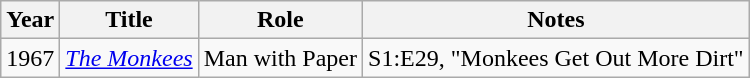<table class="wikitable">
<tr>
<th>Year</th>
<th>Title</th>
<th>Role</th>
<th>Notes</th>
</tr>
<tr>
<td>1967</td>
<td><em><a href='#'>The Monkees</a></em></td>
<td>Man with Paper</td>
<td>S1:E29, "Monkees Get Out More Dirt"</td>
</tr>
</table>
